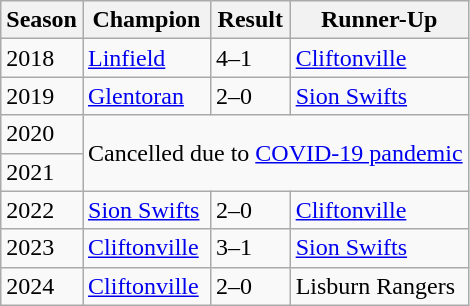<table class="sortable wikitable">
<tr>
<th>Season</th>
<th>Champion</th>
<th>Result</th>
<th>Runner-Up</th>
</tr>
<tr>
<td>2018</td>
<td><a href='#'>Linfield</a></td>
<td>4–1</td>
<td><a href='#'>Cliftonville</a></td>
</tr>
<tr>
<td>2019</td>
<td><a href='#'>Glentoran</a></td>
<td>2–0</td>
<td><a href='#'>Sion Swifts</a></td>
</tr>
<tr>
<td>2020</td>
<td colspan="3" rowspan="2" align=center>Cancelled due to <a href='#'>COVID-19 pandemic</a></td>
</tr>
<tr>
<td>2021</td>
</tr>
<tr>
<td>2022</td>
<td><a href='#'>Sion Swifts</a></td>
<td>2–0</td>
<td><a href='#'>Cliftonville</a></td>
</tr>
<tr>
<td>2023</td>
<td><a href='#'>Cliftonville</a></td>
<td>3–1</td>
<td><a href='#'>Sion Swifts</a></td>
</tr>
<tr>
<td>2024</td>
<td><a href='#'>Cliftonville</a></td>
<td>2–0</td>
<td>Lisburn Rangers</td>
</tr>
</table>
